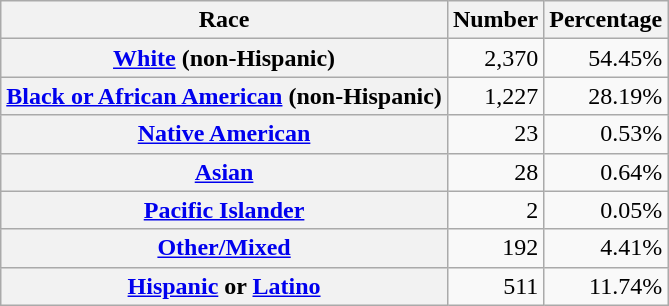<table class="wikitable" style="text-align:right">
<tr>
<th scope="col">Race</th>
<th scope="col">Number</th>
<th scope="col">Percentage</th>
</tr>
<tr>
<th scope="row"><a href='#'>White</a> (non-Hispanic)</th>
<td>2,370</td>
<td>54.45%</td>
</tr>
<tr>
<th scope="row"><a href='#'>Black or African American</a> (non-Hispanic)</th>
<td>1,227</td>
<td>28.19%</td>
</tr>
<tr>
<th scope="row"><a href='#'>Native American</a></th>
<td>23</td>
<td>0.53%</td>
</tr>
<tr>
<th scope="row"><a href='#'>Asian</a></th>
<td>28</td>
<td>0.64%</td>
</tr>
<tr>
<th scope="row"><a href='#'>Pacific Islander</a></th>
<td>2</td>
<td>0.05%</td>
</tr>
<tr>
<th scope="row"><a href='#'>Other/Mixed</a></th>
<td>192</td>
<td>4.41%</td>
</tr>
<tr>
<th scope="row"><a href='#'>Hispanic</a> or <a href='#'>Latino</a></th>
<td>511</td>
<td>11.74%</td>
</tr>
</table>
